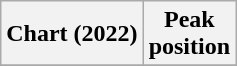<table class="wikitable sortable plainrowheaders" style="text-align:center">
<tr>
<th scope="col">Chart (2022)</th>
<th scope="col">Peak<br>position</th>
</tr>
<tr>
</tr>
</table>
